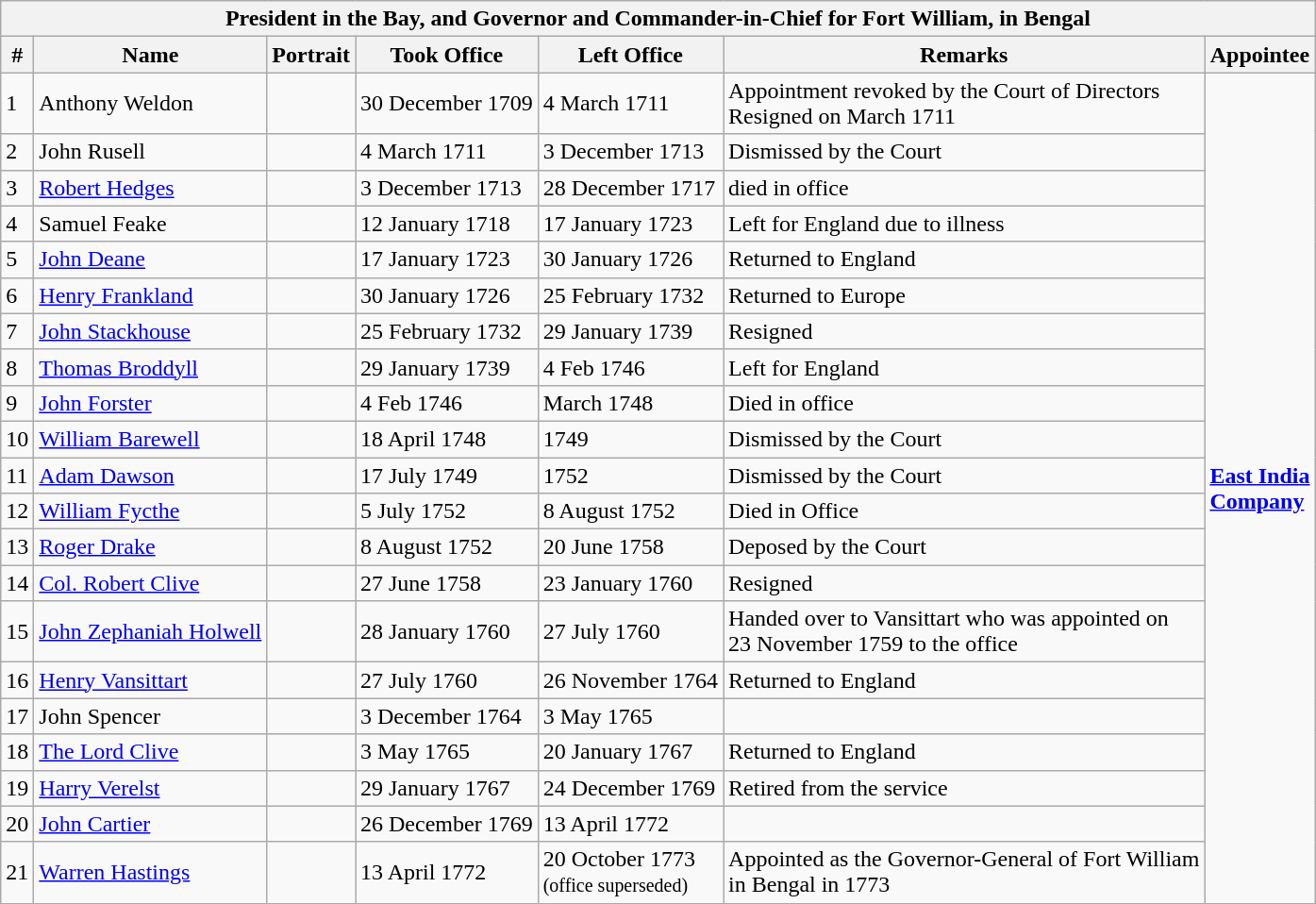<table class="wikitable sortable">
<tr>
<th colspan="7">President in the Bay, and Governor and Commander-in-Chief for Fort William, in Bengal</th>
</tr>
<tr>
<th>#</th>
<th>Name</th>
<th>Portrait</th>
<th>Took Office</th>
<th>Left Office</th>
<th>Remarks</th>
<th>Appointee</th>
</tr>
<tr>
<td>1</td>
<td>Anthony Weldon</td>
<td></td>
<td>30 December 1709</td>
<td>4 March 1711</td>
<td>Appointment revoked by the Court of Directors<br>Resigned on March 1711</td>
<td rowspan="21"><strong><a href='#'>East India<br>Company</a></strong><br></td>
</tr>
<tr>
<td>2</td>
<td>John Rusell</td>
<td></td>
<td>4 March 1711</td>
<td>3 December 1713</td>
<td>Dismissed by the Court</td>
</tr>
<tr>
<td>3</td>
<td><a href='#'>Robert Hedges</a></td>
<td></td>
<td>3 December 1713</td>
<td>28 December 1717</td>
<td>died in office</td>
</tr>
<tr>
<td>4</td>
<td>Samuel Feake</td>
<td></td>
<td>12 January 1718</td>
<td>17 January 1723</td>
<td>Left for England due to illness</td>
</tr>
<tr>
<td>5</td>
<td><a href='#'>John Deane</a></td>
<td></td>
<td>17 January 1723</td>
<td>30 January 1726</td>
<td>Returned to England</td>
</tr>
<tr>
<td>6</td>
<td><a href='#'>Henry Frankland</a></td>
<td></td>
<td>30 January 1726</td>
<td>25 February 1732</td>
<td>Returned to Europe</td>
</tr>
<tr>
<td>7</td>
<td><a href='#'>John Stackhouse</a></td>
<td></td>
<td>25 February 1732</td>
<td>29 January 1739</td>
<td>Resigned</td>
</tr>
<tr>
<td>8</td>
<td><a href='#'>Thomas Broddyll</a></td>
<td></td>
<td>29 January 1739</td>
<td>4 Feb 1746</td>
<td>Left for England</td>
</tr>
<tr>
<td>9</td>
<td><a href='#'>John Forster</a></td>
<td></td>
<td>4 Feb 1746</td>
<td>March 1748</td>
<td>Died in office</td>
</tr>
<tr>
<td>10</td>
<td><a href='#'>William Barewell</a></td>
<td></td>
<td>18 April 1748</td>
<td>1749</td>
<td>Dismissed by the Court</td>
</tr>
<tr>
<td>11</td>
<td><a href='#'>Adam Dawson</a></td>
<td></td>
<td>17 July 1749</td>
<td>1752</td>
<td>Dismissed by the Court</td>
</tr>
<tr>
<td>12</td>
<td><a href='#'>William Fycthe</a></td>
<td></td>
<td>5 July 1752</td>
<td>8 August 1752</td>
<td>Died in Office</td>
</tr>
<tr>
<td>13</td>
<td><a href='#'>Roger Drake</a></td>
<td></td>
<td>8 August 1752</td>
<td>20 June 1758</td>
<td>Deposed by the Court</td>
</tr>
<tr>
<td>14</td>
<td><a href='#'>Col. Robert Clive</a></td>
<td></td>
<td>27 June 1758</td>
<td>23 January 1760</td>
<td>Resigned</td>
</tr>
<tr>
<td>15</td>
<td><a href='#'>John Zephaniah Holwell</a></td>
<td></td>
<td>28 January 1760</td>
<td>27 July 1760</td>
<td>Handed over to Vansittart who was appointed on<br>23 November 1759 to the office</td>
</tr>
<tr>
<td>16</td>
<td><a href='#'>Henry Vansittart</a></td>
<td></td>
<td>27 July 1760</td>
<td>26 November 1764</td>
<td>Returned to England</td>
</tr>
<tr>
<td>17</td>
<td>John Spencer</td>
<td></td>
<td>3 December 1764</td>
<td>3 May 1765</td>
<td></td>
</tr>
<tr>
<td>18</td>
<td><a href='#'>The Lord Clive</a></td>
<td></td>
<td>3 May 1765</td>
<td>20 January 1767</td>
<td>Returned to England</td>
</tr>
<tr>
<td>19</td>
<td><a href='#'>Harry Verelst</a></td>
<td></td>
<td>29 January 1767</td>
<td>24 December 1769</td>
<td>Retired from the service</td>
</tr>
<tr>
<td>20</td>
<td><a href='#'>John Cartier</a></td>
<td></td>
<td>26 December 1769</td>
<td>13 April 1772</td>
<td></td>
</tr>
<tr>
<td>21</td>
<td><a href='#'>Warren Hastings</a></td>
<td></td>
<td>13 April 1772</td>
<td>20 October 1773<br><small>(office superseded)</small></td>
<td>Appointed as the Governor-General of Fort William<br>in Bengal in 1773</td>
</tr>
</table>
